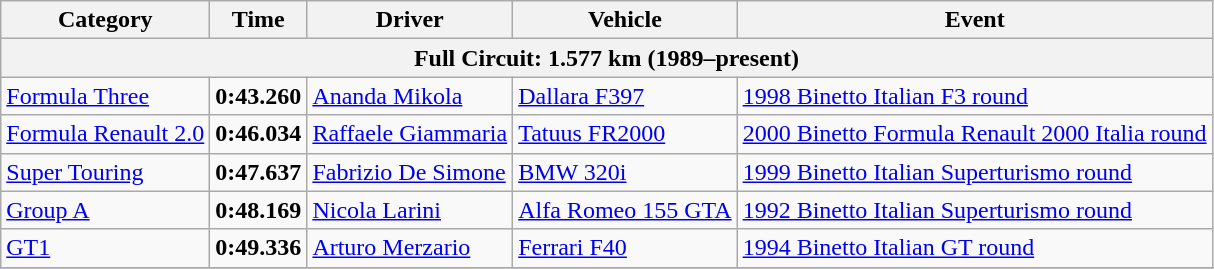<table class="wikitable">
<tr>
<th>Category</th>
<th>Time</th>
<th>Driver</th>
<th>Vehicle</th>
<th>Event</th>
</tr>
<tr>
<th colspan=5>Full Circuit: 1.577 km (1989–present)</th>
</tr>
<tr>
<td><a href='#'>Formula Three</a></td>
<td><strong>0:43.260</strong></td>
<td><a href='#'>Ananda Mikola</a></td>
<td><a href='#'>Dallara F397</a></td>
<td><a href='#'>1998 Binetto Italian F3 round</a></td>
</tr>
<tr>
<td><a href='#'>Formula Renault 2.0</a></td>
<td><strong>0:46.034</strong></td>
<td><a href='#'>Raffaele Giammaria</a></td>
<td><a href='#'>Tatuus FR2000</a></td>
<td><a href='#'>2000 Binetto Formula Renault 2000 Italia round</a></td>
</tr>
<tr>
<td><a href='#'>Super Touring</a></td>
<td><strong>0:47.637</strong></td>
<td><a href='#'>Fabrizio De Simone</a></td>
<td><a href='#'>BMW 320i</a></td>
<td><a href='#'>1999 Binetto Italian Superturismo round</a></td>
</tr>
<tr>
<td><a href='#'>Group A</a></td>
<td><strong>0:48.169</strong></td>
<td><a href='#'>Nicola Larini</a></td>
<td><a href='#'>Alfa Romeo 155 GTA</a></td>
<td><a href='#'>1992 Binetto Italian Superturismo round</a></td>
</tr>
<tr>
<td><a href='#'>GT1</a></td>
<td><strong>0:49.336</strong></td>
<td><a href='#'>Arturo Merzario</a></td>
<td><a href='#'>Ferrari F40</a></td>
<td><a href='#'>1994 Binetto Italian GT round</a></td>
</tr>
<tr>
</tr>
</table>
